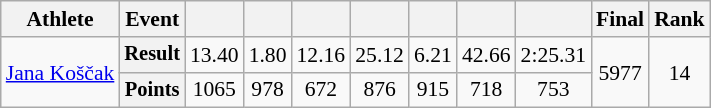<table class=wikitable style=font-size:90%>
<tr>
<th>Athlete</th>
<th>Event</th>
<th></th>
<th></th>
<th></th>
<th></th>
<th></th>
<th></th>
<th></th>
<th>Final</th>
<th>Rank</th>
</tr>
<tr align=center>
<td rowspan=2 align=left><a href='#'>Jana Koščak</a></td>
<th style=font-size:95%>Result</th>
<td>13.40 </td>
<td>1.80</td>
<td>12.16</td>
<td>25.12</td>
<td>6.21</td>
<td>42.66 </td>
<td>2:25.31</td>
<td rowspan=2>5977 </td>
<td rowspan=2>14</td>
</tr>
<tr align=center>
<th style=font-size:95%>Points</th>
<td>1065</td>
<td>978</td>
<td>672</td>
<td>876</td>
<td>915</td>
<td>718</td>
<td>753</td>
</tr>
</table>
